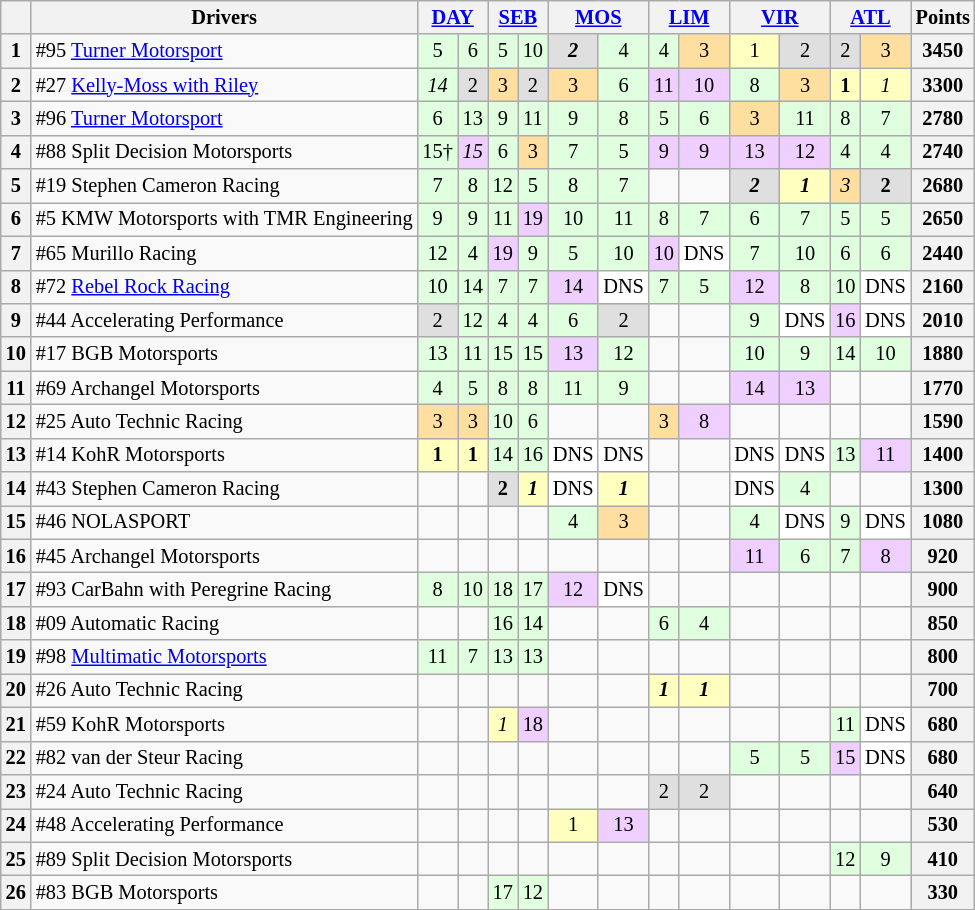<table class="wikitable" style="font-size:85%; text-align:center">
<tr>
<th></th>
<th>Drivers</th>
<th colspan=2><a href='#'>DAY</a><br></th>
<th colspan=2><a href='#'>SEB</a><br></th>
<th colspan=2><a href='#'>MOS</a><br></th>
<th colspan=2><a href='#'>LIM</a><br></th>
<th colspan=2><a href='#'>VIR</a><br></th>
<th colspan=2><a href='#'>ATL</a><br></th>
<th>Points</th>
</tr>
<tr>
<th>1</th>
<td align=left> #95 <a href='#'>Turner Motorsport</a></td>
<td style="background:#dfffdf;">5</td>
<td style="background:#dfffdf;">6</td>
<td style="background:#dfffdf;">5</td>
<td style="background:#dfffdf;">10</td>
<td style="background:#dfdfdf;"><strong><em>2</em></strong></td>
<td style="background:#dfffdf;">4</td>
<td style="background:#dfffdf;">4</td>
<td style="background:#ffdf9f;">3</td>
<td style="background:#ffffbf;">1</td>
<td style="background:#dfdfdf;">2</td>
<td style="background:#dfdfdf;">2</td>
<td style="background:#ffdf9f;">3</td>
<th>3450</th>
</tr>
<tr>
<th>2</th>
<td align=left nowrap> #27 <a href='#'>Kelly-Moss with Riley</a></td>
<td style="background:#dfffdf;"><em>14</em></td>
<td style="background:#dfdfdf;">2</td>
<td style="background:#ffdf9f;">3</td>
<td style="background:#dfdfdf;">2</td>
<td style="background:#ffdf9f;">3</td>
<td style="background:#dfffdf;">6</td>
<td style="background:#efcfff;">11</td>
<td style="background:#efcfff;">10</td>
<td style="background:#dfffdf;">8</td>
<td style="background:#ffdf9f;">3</td>
<td style="background:#ffffbf;"><strong>1</strong></td>
<td style="background:#ffffbf;"><em>1</em></td>
<th>3300</th>
</tr>
<tr>
<th>3</th>
<td align=left> #96 <a href='#'>Turner Motorsport</a></td>
<td style="background:#dfffdf;">6</td>
<td style="background:#dfffdf;">13</td>
<td style="background:#dfffdf;">9</td>
<td style="background:#dfffdf;">11</td>
<td style="background:#dfffdf;">9</td>
<td style="background:#dfffdf;">8</td>
<td style="background:#dfffdf;">5</td>
<td style="background:#dfffdf;">6</td>
<td style="background:#ffdf9f;">3</td>
<td style="background:#dfffdf;">11</td>
<td style="background:#dfffdf;">8</td>
<td style="background:#dfffdf;">7</td>
<th>2780</th>
</tr>
<tr>
<th>4</th>
<td align=left> #88 Split Decision Motorsports</td>
<td style="background:#dfffdf;">15†</td>
<td style="background:#efcfff;"><em>15</em></td>
<td style="background:#dfffdf;">6</td>
<td style="background:#ffdf9f;">3</td>
<td style="background:#dfffdf;">7</td>
<td style="background:#dfffdf;">5</td>
<td style="background:#efcfff;">9</td>
<td style="background:#efcfff;">9</td>
<td style="background:#efcfff;">13</td>
<td style="background:#efcfff;">12</td>
<td style="background:#dfffdf;">4</td>
<td style="background:#dfffdf;">4</td>
<th>2740</th>
</tr>
<tr>
<th>5</th>
<td align=left> #19 Stephen Cameron Racing</td>
<td style="background:#dfffdf;">7</td>
<td style="background:#dfffdf;">8</td>
<td style="background:#dfffdf;">12</td>
<td style="background:#dfffdf;">5</td>
<td style="background:#dfffdf;">8</td>
<td style="background:#dfffdf;">7</td>
<td></td>
<td></td>
<td style="background:#dfdfdf;"><strong><em>2</em></strong></td>
<td style="background:#ffffbf;"><strong><em>1</em></strong></td>
<td style="background:#ffdf9f;"><em>3</em></td>
<td style="background:#dfdfdf;"><strong>2</strong></td>
<th>2680</th>
</tr>
<tr>
<th>6</th>
<td align=left> #5 KMW Motorsports with TMR Engineering</td>
<td style="background:#dfffdf;">9</td>
<td style="background:#dfffdf;">9</td>
<td style="background:#dfffdf;">11</td>
<td style="background:#efcfff;">19</td>
<td style="background:#dfffdf;">10</td>
<td style="background:#dfffdf;">11</td>
<td style="background:#dfffdf;">8</td>
<td style="background:#dfffdf;">7</td>
<td style="background:#dfffdf;">6</td>
<td style="background:#dfffdf;">7</td>
<td style="background:#dfffdf;">5</td>
<td style="background:#dfffdf;">5</td>
<th>2650</th>
</tr>
<tr>
<th>7</th>
<td align=left> #65 Murillo Racing</td>
<td style="background:#dfffdf;">12</td>
<td style="background:#dfffdf;">4</td>
<td style="background:#efcfff;">19</td>
<td style="background:#dfffdf;">9</td>
<td style="background:#dfffdf;">5</td>
<td style="background:#dfffdf;">10</td>
<td style="background:#efcfff;">10</td>
<td style="background:#ffffff;">DNS</td>
<td style="background:#dfffdf;">7</td>
<td style="background:#dfffdf;">10</td>
<td style="background:#dfffdf;">6</td>
<td style="background:#dfffdf;">6</td>
<th>2440</th>
</tr>
<tr>
<th>8</th>
<td align=left> #72 <a href='#'>Rebel Rock Racing</a></td>
<td style="background:#dfffdf;">10</td>
<td style="background:#dfffdf;">14</td>
<td style="background:#dfffdf;">7</td>
<td style="background:#dfffdf;">7</td>
<td style="background:#efcfff;">14</td>
<td style="background:#ffffff;">DNS</td>
<td style="background:#dfffdf;">7</td>
<td style="background:#dfffdf;">5</td>
<td style="background:#efcfff;">12</td>
<td style="background:#dfffdf;">8</td>
<td style="background:#dfffdf;">10</td>
<td style="background:#ffffff;">DNS</td>
<th>2160</th>
</tr>
<tr>
<th>9</th>
<td align=left> #44 Accelerating Performance</td>
<td style="background:#dfdfdf;">2</td>
<td style="background:#dfffdf;">12</td>
<td style="background:#dfffdf;">4</td>
<td style="background:#dfffdf;">4</td>
<td style="background:#dfffdf;">6</td>
<td style="background:#dfdfdf;">2</td>
<td></td>
<td></td>
<td style="background:#dfffdf;">9</td>
<td style="background:#ffffff;">DNS</td>
<td style="background:#efcfff;">16</td>
<td style="background:#ffffff;">DNS</td>
<th>2010</th>
</tr>
<tr>
<th>10</th>
<td align=left> #17 BGB Motorsports</td>
<td style="background:#dfffdf;">13</td>
<td style="background:#dfffdf;">11</td>
<td style="background:#dfffdf;">15</td>
<td style="background:#dfffdf;">15</td>
<td style="background:#efcfff;">13</td>
<td style="background:#dfffdf;">12</td>
<td></td>
<td></td>
<td style="background:#dfffdf;">10</td>
<td style="background:#dfffdf;">9</td>
<td style="background:#dfffdf;">14</td>
<td style="background:#dfffdf;">10</td>
<th>1880</th>
</tr>
<tr>
<th>11</th>
<td align=left> #69 Archangel Motorsports</td>
<td style="background:#dfffdf;">4</td>
<td style="background:#dfffdf;">5</td>
<td style="background:#dfffdf;">8</td>
<td style="background:#dfffdf;">8</td>
<td style="background:#dfffdf;">11</td>
<td style="background:#dfffdf;">9</td>
<td></td>
<td></td>
<td style="background:#efcfff;">14</td>
<td style="background:#efcfff;">13</td>
<td></td>
<td></td>
<th>1770</th>
</tr>
<tr>
<th>12</th>
<td align=left> #25 Auto Technic Racing</td>
<td style="background:#ffdf9f;">3</td>
<td style="background:#ffdf9f;">3</td>
<td style="background:#dfffdf;">10</td>
<td style="background:#dfffdf;">6</td>
<td></td>
<td></td>
<td style="background:#ffdf9f;">3</td>
<td style="background:#efcfff;">8</td>
<td></td>
<td></td>
<td></td>
<td></td>
<th>1590</th>
</tr>
<tr>
<th>13</th>
<td align=left> #14 KohR Motorsports</td>
<td style="background:#ffffbf;"><strong>1</strong></td>
<td style="background:#ffffbf;"><strong>1</strong></td>
<td style="background:#dfffdf;">14</td>
<td style="background:#dfffdf;">16</td>
<td style="background:#ffffff;">DNS</td>
<td style="background:#ffffff;">DNS</td>
<td></td>
<td></td>
<td style="background:#ffffff;">DNS</td>
<td style="background:#ffffff;">DNS</td>
<td style="background:#dfffdf;">13</td>
<td style="background:#efcfff;">11</td>
<th>1400</th>
</tr>
<tr>
<th>14</th>
<td align=left> #43 Stephen Cameron Racing</td>
<td></td>
<td></td>
<td style="background:#dfdfdf;"><strong>2</strong></td>
<td style="background:#ffffbf;"><strong><em>1</em></strong></td>
<td style="background:#ffffff;">DNS</td>
<td style="background:#ffffbf;"><strong><em>1</em></strong></td>
<td></td>
<td></td>
<td style="background:#ffffff;">DNS</td>
<td style="background:#dfffdf;">4</td>
<td></td>
<td></td>
<th>1300</th>
</tr>
<tr>
<th>15</th>
<td align=left> #46 NOLASPORT</td>
<td></td>
<td></td>
<td></td>
<td></td>
<td style="background:#dfffdf;">4</td>
<td style="background:#ffdf9f;">3</td>
<td></td>
<td></td>
<td style="background:#dfffdf;">4</td>
<td style="background:#ffffff;">DNS</td>
<td style="background:#dfffdf;">9</td>
<td style="background:#ffffff;">DNS</td>
<th>1080</th>
</tr>
<tr>
<th>16</th>
<td align=left> #45 Archangel Motorsports</td>
<td></td>
<td></td>
<td></td>
<td></td>
<td></td>
<td></td>
<td></td>
<td></td>
<td style="background:#efcfff;">11</td>
<td style="background:#dfffdf;">6</td>
<td style="background:#dfffdf;">7</td>
<td style="background:#efcfff;">8</td>
<th>920</th>
</tr>
<tr>
<th>17</th>
<td align=left> #93 CarBahn with Peregrine Racing</td>
<td style="background:#dfffdf;">8</td>
<td style="background:#dfffdf;">10</td>
<td style="background:#dfffdf;">18</td>
<td style="background:#dfffdf;">17</td>
<td style="background:#efcfff;">12</td>
<td style="background:#ffffff;">DNS</td>
<td></td>
<td></td>
<td></td>
<td></td>
<td></td>
<td></td>
<th>900</th>
</tr>
<tr>
<th>18</th>
<td align=left> #09 Automatic Racing</td>
<td></td>
<td></td>
<td style="background:#dfffdf;">16</td>
<td style="background:#dfffdf;">14</td>
<td></td>
<td></td>
<td style="background:#dfffdf;">6</td>
<td style="background:#dfffdf;">4</td>
<td></td>
<td></td>
<td></td>
<td></td>
<th>850</th>
</tr>
<tr>
<th>19</th>
<td align=left> #98 <a href='#'>Multimatic Motorsports</a></td>
<td style="background:#dfffdf;">11</td>
<td style="background:#dfffdf;">7</td>
<td style="background:#dfffdf;">13</td>
<td style="background:#dfffdf;">13</td>
<td></td>
<td></td>
<td></td>
<td></td>
<td></td>
<td></td>
<td></td>
<td></td>
<th>800</th>
</tr>
<tr>
<th>20</th>
<td align=left> #26 Auto Technic Racing</td>
<td></td>
<td></td>
<td></td>
<td></td>
<td></td>
<td></td>
<td style="background:#ffffbf;"><strong><em>1</em></strong></td>
<td style="background:#ffffbf;"><strong><em>1</em></strong></td>
<td></td>
<td></td>
<td></td>
<td></td>
<th>700</th>
</tr>
<tr>
<th>21</th>
<td align=left> #59 KohR Motorsports</td>
<td></td>
<td></td>
<td style="background:#ffffbf;"><em>1</em></td>
<td style="background:#efcfff;">18</td>
<td></td>
<td></td>
<td></td>
<td></td>
<td></td>
<td></td>
<td style="background:#dfffdf;">11</td>
<td style="background:#ffffff;">DNS</td>
<th>680</th>
</tr>
<tr>
<th>22</th>
<td align=left> #82 van der Steur Racing</td>
<td></td>
<td></td>
<td></td>
<td></td>
<td></td>
<td></td>
<td></td>
<td></td>
<td style="background:#dfffdf;">5</td>
<td style="background:#dfffdf;">5</td>
<td style="background:#efcfff;">15</td>
<td style="background:#ffffff;">DNS</td>
<th>680</th>
</tr>
<tr>
<th>23</th>
<td align=left> #24 Auto Technic Racing</td>
<td></td>
<td></td>
<td></td>
<td></td>
<td></td>
<td></td>
<td style="background:#dfdfdf;">2</td>
<td style="background:#dfdfdf;">2</td>
<td></td>
<td></td>
<td></td>
<td></td>
<th>640</th>
</tr>
<tr>
<th>24</th>
<td align=left> #48 Accelerating Performance</td>
<td></td>
<td></td>
<td></td>
<td></td>
<td style="background:#ffffbf;">1</td>
<td style="background:#efcfff;">13</td>
<td></td>
<td></td>
<td></td>
<td></td>
<td></td>
<td></td>
<th>530</th>
</tr>
<tr>
<th>25</th>
<td align=left> #89 Split Decision Motorsports</td>
<td></td>
<td></td>
<td></td>
<td></td>
<td></td>
<td></td>
<td></td>
<td></td>
<td></td>
<td></td>
<td style="background:#dfffdf;">12</td>
<td style="background:#dfffdf;">9</td>
<th>410</th>
</tr>
<tr>
<th>26</th>
<td align=left> #83 BGB Motorsports</td>
<td></td>
<td></td>
<td style="background:#dfffdf;">17</td>
<td style="background:#dfffdf;">12</td>
<td></td>
<td></td>
<td></td>
<td></td>
<td></td>
<td></td>
<td></td>
<td></td>
<th>330</th>
</tr>
<tr>
</tr>
</table>
